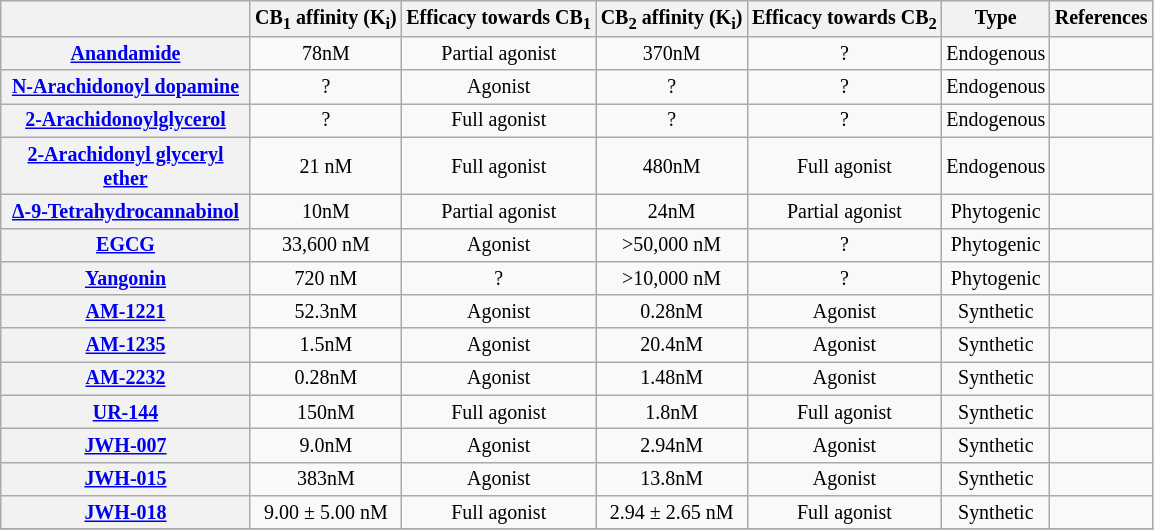<table class="wikitable sortable" style="font-size: smaller; text-align: center; width: auto;">
<tr>
<th style="width: 12em"></th>
<th>CB<sub>1</sub> affinity (K<sub>i</sub>)</th>
<th>Efficacy towards CB<sub>1</sub></th>
<th>CB<sub>2</sub> affinity (K<sub>i</sub>)</th>
<th>Efficacy towards CB<sub>2</sub></th>
<th>Type</th>
<th>References</th>
</tr>
<tr>
<th><strong><a href='#'>Anandamide</a></strong></th>
<td>78nM</td>
<td>Partial agonist</td>
<td>370nM</td>
<td>?</td>
<td>Endogenous</td>
<td></td>
</tr>
<tr>
<th><a href='#'>N-Arachidonoyl dopamine</a></th>
<td>?</td>
<td>Agonist</td>
<td>?</td>
<td>?</td>
<td>Endogenous</td>
<td></td>
</tr>
<tr>
<th><a href='#'>2-Arachidonoylglycerol</a></th>
<td>?</td>
<td>Full agonist</td>
<td>?</td>
<td>?</td>
<td>Endogenous</td>
<td></td>
</tr>
<tr>
<th><a href='#'>2-Arachidonyl glyceryl ether</a></th>
<td>21 nM</td>
<td>Full agonist</td>
<td>480nM</td>
<td>Full agonist</td>
<td>Endogenous</td>
<td></td>
</tr>
<tr>
<th><strong><a href='#'>Δ-9-Tetrahydrocannabinol</a></strong></th>
<td>10nM</td>
<td>Partial agonist</td>
<td>24nM</td>
<td>Partial agonist</td>
<td>Phytogenic</td>
<td></td>
</tr>
<tr>
<th><a href='#'>EGCG</a></th>
<td>33,600 nM</td>
<td>Agonist</td>
<td>>50,000 nM</td>
<td>?</td>
<td>Phytogenic</td>
<td></td>
</tr>
<tr>
<th><a href='#'>Yangonin</a></th>
<td>720 nM</td>
<td>?</td>
<td>>10,000 nM</td>
<td>?</td>
<td>Phytogenic</td>
<td></td>
</tr>
<tr>
<th><a href='#'>AM-1221</a></th>
<td>52.3nM</td>
<td>Agonist</td>
<td>0.28nM</td>
<td>Agonist</td>
<td>Synthetic</td>
<td></td>
</tr>
<tr>
<th><a href='#'>AM-1235</a></th>
<td>1.5nM</td>
<td>Agonist</td>
<td>20.4nM</td>
<td>Agonist</td>
<td>Synthetic</td>
<td></td>
</tr>
<tr>
<th><a href='#'>AM-2232</a></th>
<td>0.28nM</td>
<td>Agonist</td>
<td>1.48nM</td>
<td>Agonist</td>
<td>Synthetic</td>
<td></td>
</tr>
<tr>
<th><a href='#'>UR-144</a></th>
<td>150nM</td>
<td>Full agonist</td>
<td>1.8nM</td>
<td>Full agonist</td>
<td>Synthetic</td>
<td></td>
</tr>
<tr>
<th><a href='#'>JWH-007</a></th>
<td>9.0nM</td>
<td>Agonist</td>
<td>2.94nM</td>
<td>Agonist</td>
<td>Synthetic</td>
<td></td>
</tr>
<tr>
<th><a href='#'>JWH-015</a></th>
<td>383nM</td>
<td>Agonist</td>
<td>13.8nM</td>
<td>Agonist</td>
<td>Synthetic</td>
<td></td>
</tr>
<tr>
<th><a href='#'>JWH-018</a></th>
<td>9.00 ± 5.00 nM</td>
<td>Full agonist</td>
<td>2.94 ± 2.65 nM</td>
<td>Full agonist</td>
<td>Synthetic</td>
<td></td>
</tr>
<tr>
</tr>
</table>
